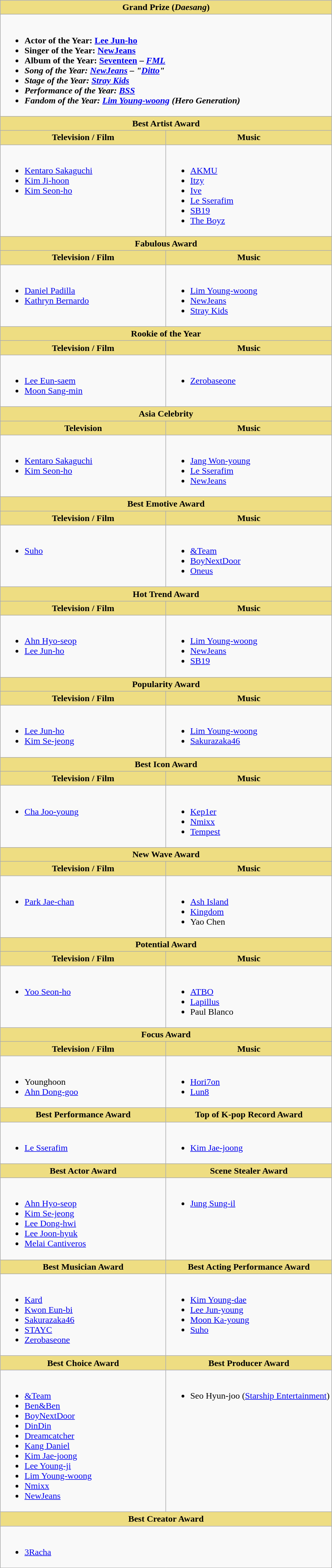<table class="wikitable">
<tr>
<th scope="col" colspan="2" style="background:#eedd82">Grand Prize (<em>Daesang</em>)</th>
</tr>
<tr>
<td colspan="2" style="vertical-align:top"><br><ul><li><strong>Actor of the Year: <a href='#'>Lee Jun-ho</a></strong></li><li><strong>Singer of the Year: <a href='#'>NewJeans</a></strong></li><li><strong>Album of the Year: <a href='#'>Seventeen</a> – <em><a href='#'>FML</a><strong><em></li><li></strong>Song of the Year: <a href='#'>NewJeans</a> – "<a href='#'>Ditto</a>"<strong></li><li></strong>Stage of the Year: <a href='#'>Stray Kids</a><strong></li><li></strong>Performance of the Year: <a href='#'>BSS</a><strong></li><li></strong>Fandom of the Year: <a href='#'>Lim Young-woong</a> (Hero Generation)<strong></li></ul></td>
</tr>
<tr>
<th scope="col" colspan="2" style="background:#eedd82">Best Artist Award</th>
</tr>
<tr>
<th scope="col" style="background:#eedd82; width:50%">Television / Film</th>
<th scope="col" style="background:#eedd82; width:50%">Music</th>
</tr>
<tr>
<td style="vertical-align:top"><br><ul><li></strong><a href='#'>Kentaro Sakaguchi</a><strong></li><li></strong><a href='#'>Kim Ji-hoon</a><strong></li><li></strong><a href='#'>Kim Seon-ho</a><strong></li></ul></td>
<td style="vertical-align:top"><br><ul><li></strong><a href='#'>AKMU</a><strong></li><li></strong><a href='#'>Itzy</a><strong></li><li></strong><a href='#'>Ive</a><strong></li><li></strong><a href='#'>Le Sserafim</a><strong></li><li></strong><a href='#'>SB19</a><strong></li><li></strong><a href='#'>The Boyz</a><strong></li></ul></td>
</tr>
<tr>
<th scope="col" colspan="2" style="background:#eedd82">Fabulous Award</th>
</tr>
<tr>
<th scope="col" style="background:#eedd82; width:50%">Television / Film</th>
<th scope="col" style="background:#eedd82; width:50%">Music</th>
</tr>
<tr>
<td style="vertical-align:top"><br><ul><li></strong><a href='#'>Daniel Padilla</a><strong></li><li></strong><a href='#'>Kathryn Bernardo</a><strong></li></ul></td>
<td style="vertical-align:top"><br><ul><li></strong><a href='#'>Lim Young-woong</a><strong></li><li></strong><a href='#'>NewJeans</a><strong></li><li></strong><a href='#'>Stray Kids</a><strong></li></ul></td>
</tr>
<tr>
<th scope="col" colspan="2" style="background:#eedd82">Rookie of the Year</th>
</tr>
<tr>
<th scope="col" style="background:#eedd82; width:50%%">Television / Film</th>
<th scope="col" style="background:#eedd82; width:50%%">Music</th>
</tr>
<tr>
<td style="vertical-align:top"><br><ul><li></strong><a href='#'>Lee Eun-saem</a><strong></li><li></strong><a href='#'>Moon Sang-min</a><strong></li></ul></td>
<td style="vertical-align:top"><br><ul><li></strong><a href='#'>Zerobaseone</a><strong></li></ul></td>
</tr>
<tr>
<th scope="col" colspan="2" style="background:#eedd82">Asia Celebrity</th>
</tr>
<tr>
<th scope="col" style="background:#eedd82; width:50%">Television</th>
<th scope="col" style="background:#eedd82; width:50%">Music</th>
</tr>
<tr>
<td style="vertical-align:top"><br><ul><li></strong><a href='#'>Kentaro Sakaguchi</a><strong></li><li></strong><a href='#'>Kim Seon-ho</a><strong></li></ul></td>
<td style="vertical-align:top"><br><ul><li></strong><a href='#'>Jang Won-young</a><strong></li><li></strong><a href='#'>Le Sserafim</a><strong></li><li></strong><a href='#'>NewJeans</a><strong></li></ul></td>
</tr>
<tr>
<th scope="col" colspan="2" style="background:#eedd82">Best Emotive Award</th>
</tr>
<tr>
<th scope="col" style="background:#eedd82; width:50%%">Television / Film</th>
<th scope="col" style="background:#eedd82; width:50%%">Music</th>
</tr>
<tr>
<td style="vertical-align:top"><br><ul><li></strong><a href='#'>Suho</a><strong></li></ul></td>
<td style="vertical-align:top"><br><ul><li></strong><a href='#'>&Team</a><strong></li><li></strong><a href='#'>BoyNextDoor</a><strong></li><li></strong><a href='#'>Oneus</a><strong></li></ul></td>
</tr>
<tr>
<th scope="col" colspan="2" style="background:#eedd82">Hot Trend Award</th>
</tr>
<tr>
<th scope="col" style="background:#eedd82; width:50%%">Television / Film</th>
<th scope="col" style="background:#eedd82; width:50%%">Music</th>
</tr>
<tr>
<td style="vertical-align:top"><br><ul><li></strong><a href='#'>Ahn Hyo-seop</a><strong></li><li></strong> <a href='#'>Lee Jun-ho</a><strong></li></ul></td>
<td style="vertical-align:top"><br><ul><li></strong><a href='#'>Lim Young-woong</a><strong></li><li></strong><a href='#'>NewJeans</a><strong></li><li></strong><a href='#'>SB19</a><strong></li></ul></td>
</tr>
<tr>
<th scope="col" colspan="2" style="background:#eedd82">Popularity Award</th>
</tr>
<tr>
<th scope="col" style="background:#eedd82; width:50%%">Television / Film</th>
<th scope="col" style="background:#eedd82; width:50%%">Music</th>
</tr>
<tr>
<td style="vertical-align:top"><br><ul><li></strong><a href='#'>Lee Jun-ho</a><strong></li><li></strong><a href='#'>Kim Se-jeong</a><strong></li></ul></td>
<td style="vertical-align:top"><br><ul><li></strong><a href='#'>Lim Young-woong</a><strong></li><li></strong><a href='#'>Sakurazaka46</a><strong></li></ul></td>
</tr>
<tr>
<th scope="col" colspan="2" style="background:#eedd82">Best Icon Award</th>
</tr>
<tr>
<th scope="col" style="background:#eedd82; width:50%%">Television / Film</th>
<th scope="col" style="background:#eedd82; width:50%%">Music</th>
</tr>
<tr>
<td style="vertical-align:top"><br><ul><li></strong><a href='#'>Cha Joo-young</a><strong></li></ul></td>
<td style="vertical-align:top"><br><ul><li></strong><a href='#'>Kep1er</a><strong></li><li></strong><a href='#'>Nmixx</a><strong></li><li></strong><a href='#'>Tempest</a><strong></li></ul></td>
</tr>
<tr>
<th scope="col" colspan="2" style="background:#eedd82">New Wave Award</th>
</tr>
<tr>
<th scope="col" style="background:#eedd82; width:50%%">Television / Film</th>
<th scope="col" style="background:#eedd82; width:50%%">Music</th>
</tr>
<tr>
<td style="vertical-align:top"><br><ul><li></strong><a href='#'>Park Jae-chan</a><strong></li></ul></td>
<td style="vertical-align:top"><br><ul><li></strong><a href='#'>Ash Island</a><strong></li><li></strong><a href='#'>Kingdom</a><strong></li><li></strong>Yao Chen<strong></li></ul></td>
</tr>
<tr>
<th scope="col" colspan="2" style="background:#eedd82">Potential Award</th>
</tr>
<tr>
<th scope="col" style="background:#eedd82; width:50%">Television / Film</th>
<th scope="col" style="background:#eedd82; width:50%">Music</th>
</tr>
<tr>
<td style="vertical-align:top"><br><ul><li></strong><a href='#'>Yoo Seon-ho</a><strong></li></ul></td>
<td style="vertical-align:top"><br><ul><li></strong><a href='#'>ATBO</a><strong></li><li></strong><a href='#'>Lapillus</a><strong></li><li></strong>Paul Blanco<strong></li></ul></td>
</tr>
<tr>
<th scope="col" colspan="2" style="background:#eedd82">Focus Award</th>
</tr>
<tr>
<th scope="col" style="background:#eedd82; width:50%%">Television / Film</th>
<th scope="col" style="background:#eedd82; width:50%%">Music</th>
</tr>
<tr>
<td style="vertical-align:top"><br><ul><li></strong>Younghoon<strong></li><li></strong><a href='#'>Ahn Dong-goo</a><strong></li></ul></td>
<td style="vertical-align:top"><br><ul><li></strong><a href='#'>Hori7on</a><strong></li><li></strong><a href='#'>Lun8</a><strong></li></ul></td>
</tr>
<tr>
<th scope="col" style="background:#eedd82">Best Performance Award</th>
<th scope="col" style="background:#eedd82">Top of K-pop Record Award</th>
</tr>
<tr>
<td style="vertical-align:top"><br><ul><li></strong><a href='#'>Le Sserafim</a><strong></li></ul></td>
<td style="vertical-align:top"><br><ul><li></strong><a href='#'>Kim Jae-joong</a><strong></li></ul></td>
</tr>
<tr>
<th scope="col" style="background:#eedd82">Best Actor Award</th>
<th scope="col" style="background:#eedd82">Scene Stealer Award</th>
</tr>
<tr>
<td style="vertical-align:top"><br><ul><li></strong><a href='#'>Ahn Hyo-seop</a><strong></li><li></strong><a href='#'>Kim Se-jeong</a><strong></li><li></strong><a href='#'>Lee Dong-hwi</a><strong></li><li></strong><a href='#'>Lee Joon-hyuk</a><strong></li><li></strong><a href='#'>Melai Cantiveros</a><strong></li></ul></td>
<td style="vertical-align:top"><br><ul><li></strong><a href='#'>Jung Sung-il</a><strong></li></ul></td>
</tr>
<tr>
<th scope="col" style="background:#eedd82">Best Musician Award</th>
<th scope="col" style="background:#eedd82">Best Acting Performance Award</th>
</tr>
<tr>
<td style="vertical-align:top"><br><ul><li></strong><a href='#'>Kard</a><strong></li><li></strong><a href='#'>Kwon Eun-bi</a><strong></li><li></strong><a href='#'>Sakurazaka46</a><strong></li><li></strong><a href='#'>STAYC</a><strong></li><li></strong><a href='#'>Zerobaseone</a><strong></li></ul></td>
<td style="vertical-align:top"><br><ul><li></strong><a href='#'>Kim Young-dae</a><strong></li><li></strong><a href='#'>Lee Jun-young</a><strong></li><li></strong><a href='#'>Moon Ka-young</a><strong></li><li></strong><a href='#'>Suho</a><strong></li></ul></td>
</tr>
<tr>
<th scope="col" style="background:#eedd82">Best Choice Award</th>
<th scope="col" style="background:#eedd82">Best Producer Award</th>
</tr>
<tr>
<td style="vertical-align:top"><br><ul><li></strong><a href='#'>&Team</a><strong></li><li></strong><a href='#'>Ben&Ben</a><strong></li><li></strong><a href='#'>BoyNextDoor</a><strong></li><li></strong><a href='#'>DinDin</a><strong></li><li></strong><a href='#'>Dreamcatcher</a><strong></li><li></strong><a href='#'>Kang Daniel</a><strong></li><li></strong><a href='#'>Kim Jae-joong</a><strong></li><li></strong><a href='#'>Lee Young-ji</a><strong></li><li></strong><a href='#'>Lim Young-woong</a><strong></li><li></strong><a href='#'>Nmixx</a><strong></li><li></strong><a href='#'>NewJeans</a><strong></li></ul></td>
<td style="vertical-align:top"><br><ul><li></strong>Seo Hyun-joo (<a href='#'>Starship Entertainment</a>)<strong></li></ul></td>
</tr>
<tr>
<th scope="col" colspan="2" style="background:#eedd82">Best Creator Award</th>
</tr>
<tr>
<td scope="col" colspan="2" style="vertical-align:top"><br><ul><li></strong><a href='#'>3Racha</a><strong></li></ul></td>
</tr>
</table>
